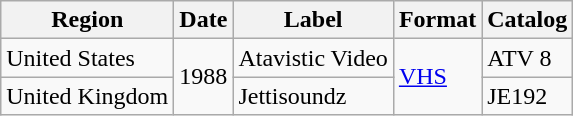<table class="wikitable">
<tr>
<th>Region</th>
<th>Date</th>
<th>Label</th>
<th>Format</th>
<th>Catalog</th>
</tr>
<tr>
<td>United States</td>
<td rowspan="2">1988</td>
<td>Atavistic Video</td>
<td rowspan="2"><a href='#'>VHS</a></td>
<td>ATV 8</td>
</tr>
<tr>
<td>United Kingdom</td>
<td>Jettisoundz</td>
<td>JE192</td>
</tr>
</table>
